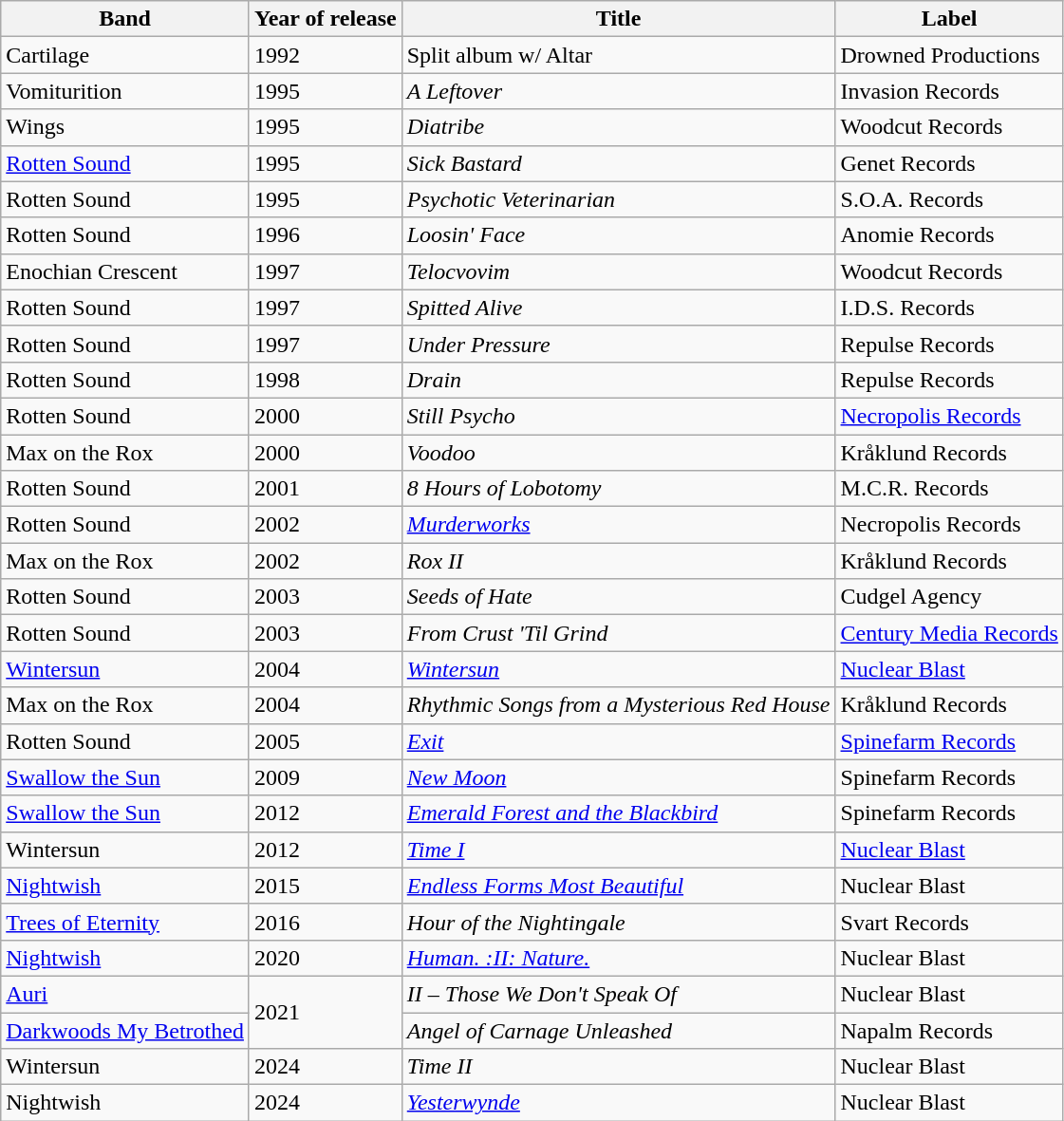<table class="wikitable">
<tr>
<th>Band</th>
<th>Year of release</th>
<th>Title</th>
<th>Label</th>
</tr>
<tr>
<td>Cartilage</td>
<td>1992</td>
<td>Split album w/ Altar</td>
<td>Drowned Productions</td>
</tr>
<tr>
<td>Vomiturition</td>
<td>1995</td>
<td><em>A Leftover</em></td>
<td>Invasion Records</td>
</tr>
<tr>
<td>Wings</td>
<td>1995</td>
<td><em>Diatribe</em></td>
<td>Woodcut Records</td>
</tr>
<tr>
<td><a href='#'>Rotten Sound</a></td>
<td>1995</td>
<td><em>Sick Bastard</em></td>
<td>Genet Records</td>
</tr>
<tr>
<td>Rotten Sound</td>
<td>1995</td>
<td><em>Psychotic Veterinarian</em></td>
<td>S.O.A. Records</td>
</tr>
<tr>
<td>Rotten Sound</td>
<td>1996</td>
<td><em>Loosin' Face</em></td>
<td>Anomie Records</td>
</tr>
<tr>
<td>Enochian Crescent</td>
<td>1997</td>
<td><em>Telocvovim</em></td>
<td>Woodcut Records</td>
</tr>
<tr>
<td>Rotten Sound</td>
<td>1997</td>
<td><em>Spitted Alive</em></td>
<td>I.D.S. Records</td>
</tr>
<tr>
<td>Rotten Sound</td>
<td>1997</td>
<td><em>Under Pressure</em></td>
<td>Repulse Records</td>
</tr>
<tr>
<td>Rotten Sound</td>
<td>1998</td>
<td><em>Drain</em></td>
<td>Repulse Records</td>
</tr>
<tr>
<td>Rotten Sound</td>
<td>2000</td>
<td><em>Still Psycho</em></td>
<td><a href='#'>Necropolis Records</a></td>
</tr>
<tr>
<td>Max on the Rox</td>
<td>2000</td>
<td><em>Voodoo</em></td>
<td>Kråklund Records</td>
</tr>
<tr>
<td>Rotten Sound</td>
<td>2001</td>
<td><em>8 Hours of Lobotomy</em></td>
<td>M.C.R. Records</td>
</tr>
<tr>
<td>Rotten Sound</td>
<td>2002</td>
<td><em><a href='#'>Murderworks</a></em></td>
<td>Necropolis Records</td>
</tr>
<tr>
<td>Max on the Rox</td>
<td>2002</td>
<td><em>Rox II</em></td>
<td>Kråklund Records</td>
</tr>
<tr>
<td>Rotten Sound</td>
<td>2003</td>
<td><em>Seeds of Hate</em></td>
<td>Cudgel Agency</td>
</tr>
<tr>
<td>Rotten Sound</td>
<td>2003</td>
<td><em>From Crust 'Til Grind</em></td>
<td><a href='#'>Century Media Records</a></td>
</tr>
<tr>
<td><a href='#'>Wintersun</a></td>
<td>2004</td>
<td><em><a href='#'>Wintersun</a></em></td>
<td><a href='#'>Nuclear Blast</a></td>
</tr>
<tr>
<td>Max on the Rox</td>
<td>2004</td>
<td><em>Rhythmic Songs from a Mysterious Red House</em></td>
<td>Kråklund Records</td>
</tr>
<tr>
<td>Rotten Sound</td>
<td>2005</td>
<td><em><a href='#'>Exit</a></em></td>
<td><a href='#'>Spinefarm Records</a></td>
</tr>
<tr>
<td><a href='#'>Swallow the Sun</a></td>
<td>2009</td>
<td><em><a href='#'>New Moon</a></em></td>
<td>Spinefarm Records</td>
</tr>
<tr>
<td><a href='#'>Swallow the Sun</a></td>
<td>2012</td>
<td><em><a href='#'>Emerald Forest and the Blackbird</a></em></td>
<td>Spinefarm Records</td>
</tr>
<tr>
<td>Wintersun</td>
<td>2012</td>
<td><em><a href='#'>Time I</a></em></td>
<td><a href='#'>Nuclear Blast</a></td>
</tr>
<tr>
<td><a href='#'>Nightwish</a></td>
<td>2015</td>
<td><em><a href='#'>Endless Forms Most Beautiful</a></em></td>
<td>Nuclear Blast</td>
</tr>
<tr>
<td><a href='#'>Trees of Eternity</a></td>
<td>2016</td>
<td><em>Hour of the Nightingale</em></td>
<td>Svart Records</td>
</tr>
<tr>
<td><a href='#'>Nightwish</a></td>
<td>2020</td>
<td><em><a href='#'>Human. :II: Nature.</a></em></td>
<td>Nuclear Blast</td>
</tr>
<tr>
<td><a href='#'>Auri</a></td>
<td rowspan="2">2021</td>
<td><em>II – Those We Don't Speak Of</em></td>
<td>Nuclear Blast</td>
</tr>
<tr>
<td><a href='#'>Darkwoods My Betrothed</a></td>
<td><em>Angel of Carnage Unleashed</em></td>
<td>Napalm Records</td>
</tr>
<tr>
<td>Wintersun</td>
<td>2024</td>
<td><em>Time II</em></td>
<td>Nuclear Blast</td>
</tr>
<tr>
<td>Nightwish</td>
<td>2024</td>
<td><em><a href='#'>Yesterwynde</a></em></td>
<td>Nuclear Blast</td>
</tr>
</table>
